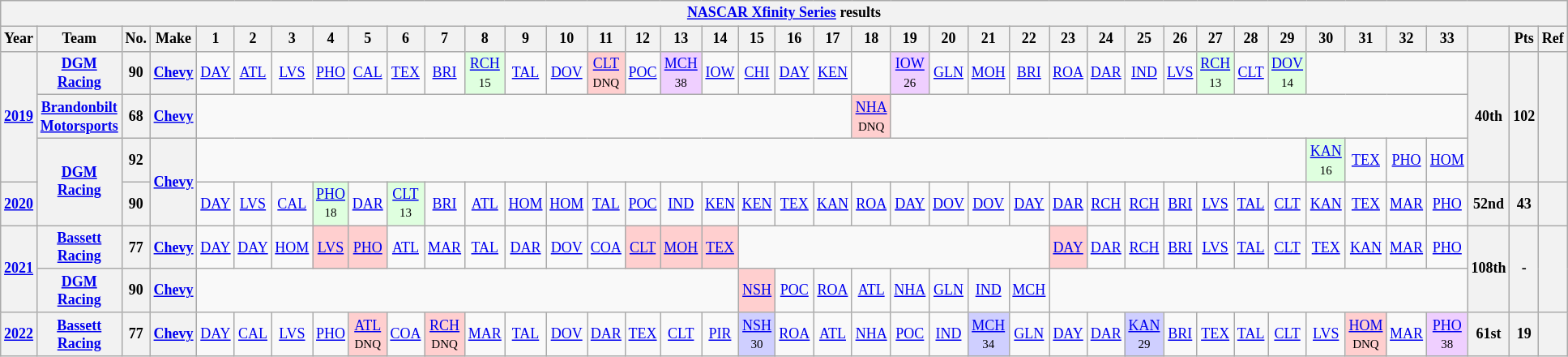<table class="wikitable" style="text-align:center; font-size:75%">
<tr>
<th colspan=42><a href='#'>NASCAR Xfinity Series</a> results</th>
</tr>
<tr>
<th>Year</th>
<th>Team</th>
<th>No.</th>
<th>Make</th>
<th>1</th>
<th>2</th>
<th>3</th>
<th>4</th>
<th>5</th>
<th>6</th>
<th>7</th>
<th>8</th>
<th>9</th>
<th>10</th>
<th>11</th>
<th>12</th>
<th>13</th>
<th>14</th>
<th>15</th>
<th>16</th>
<th>17</th>
<th>18</th>
<th>19</th>
<th>20</th>
<th>21</th>
<th>22</th>
<th>23</th>
<th>24</th>
<th>25</th>
<th>26</th>
<th>27</th>
<th>28</th>
<th>29</th>
<th>30</th>
<th>31</th>
<th>32</th>
<th>33</th>
<th></th>
<th>Pts</th>
<th>Ref</th>
</tr>
<tr>
<th rowspan=3><a href='#'>2019</a></th>
<th><a href='#'>DGM Racing</a></th>
<th>90</th>
<th><a href='#'>Chevy</a></th>
<td><a href='#'>DAY</a></td>
<td><a href='#'>ATL</a></td>
<td><a href='#'>LVS</a></td>
<td><a href='#'>PHO</a></td>
<td><a href='#'>CAL</a></td>
<td><a href='#'>TEX</a></td>
<td><a href='#'>BRI</a></td>
<td style="background:#DFFFDF;"><a href='#'>RCH</a><br><small>15</small></td>
<td><a href='#'>TAL</a></td>
<td><a href='#'>DOV</a></td>
<td style="background:#FFCFCF;"><a href='#'>CLT</a><br><small>DNQ</small></td>
<td><a href='#'>POC</a></td>
<td style="background:#EFCFFF;"><a href='#'>MCH</a><br><small>38</small></td>
<td><a href='#'>IOW</a></td>
<td><a href='#'>CHI</a></td>
<td><a href='#'>DAY</a></td>
<td><a href='#'>KEN</a></td>
<td></td>
<td style="background:#EFCFFF;"><a href='#'>IOW</a><br><small>26</small></td>
<td><a href='#'>GLN</a></td>
<td><a href='#'>MOH</a></td>
<td><a href='#'>BRI</a></td>
<td><a href='#'>ROA</a></td>
<td><a href='#'>DAR</a></td>
<td><a href='#'>IND</a></td>
<td><a href='#'>LVS</a></td>
<td style="background:#DFFFDF;"><a href='#'>RCH</a><br><small>13</small></td>
<td><a href='#'>CLT</a></td>
<td style="background:#DFFFDF;"><a href='#'>DOV</a><br><small>14</small></td>
<td colspan=4></td>
<th rowspan=3>40th</th>
<th rowspan=3>102</th>
<th rowspan=3></th>
</tr>
<tr>
<th><a href='#'>Brandonbilt Motorsports</a></th>
<th>68</th>
<th><a href='#'>Chevy</a></th>
<td colspan=17></td>
<td style="background:#FFCFCF;"><a href='#'>NHA</a><br><small>DNQ</small></td>
<td colspan=15></td>
</tr>
<tr>
<th rowspan=2><a href='#'>DGM Racing</a></th>
<th>92</th>
<th rowspan=2><a href='#'>Chevy</a></th>
<td colspan=29></td>
<td style="background:#DFFFDF;"><a href='#'>KAN</a><br><small>16</small></td>
<td><a href='#'>TEX</a></td>
<td><a href='#'>PHO</a></td>
<td><a href='#'>HOM</a></td>
</tr>
<tr>
<th><a href='#'>2020</a></th>
<th>90</th>
<td><a href='#'>DAY</a></td>
<td><a href='#'>LVS</a></td>
<td><a href='#'>CAL</a></td>
<td style="background:#DFFFDF;"><a href='#'>PHO</a><br><small>18</small></td>
<td><a href='#'>DAR</a></td>
<td style="background:#DFFFDF;"><a href='#'>CLT</a><br><small>13</small></td>
<td><a href='#'>BRI</a></td>
<td><a href='#'>ATL</a></td>
<td><a href='#'>HOM</a></td>
<td><a href='#'>HOM</a></td>
<td><a href='#'>TAL</a></td>
<td><a href='#'>POC</a></td>
<td><a href='#'>IND</a></td>
<td><a href='#'>KEN</a></td>
<td><a href='#'>KEN</a></td>
<td><a href='#'>TEX</a></td>
<td><a href='#'>KAN</a></td>
<td><a href='#'>ROA</a></td>
<td><a href='#'>DAY</a></td>
<td><a href='#'>DOV</a></td>
<td><a href='#'>DOV</a></td>
<td><a href='#'>DAY</a></td>
<td><a href='#'>DAR</a></td>
<td><a href='#'>RCH</a></td>
<td><a href='#'>RCH</a></td>
<td><a href='#'>BRI</a></td>
<td><a href='#'>LVS</a></td>
<td><a href='#'>TAL</a></td>
<td><a href='#'>CLT</a></td>
<td><a href='#'>KAN</a></td>
<td><a href='#'>TEX</a></td>
<td><a href='#'>MAR</a></td>
<td><a href='#'>PHO</a></td>
<th>52nd</th>
<th>43</th>
<th></th>
</tr>
<tr>
<th rowspan=2><a href='#'>2021</a></th>
<th><a href='#'>Bassett Racing</a></th>
<th>77</th>
<th><a href='#'>Chevy</a></th>
<td><a href='#'>DAY</a></td>
<td><a href='#'>DAY</a></td>
<td><a href='#'>HOM</a></td>
<td style="background:#FFCFCF;"><a href='#'>LVS</a><br></td>
<td style="background:#FFCFCF;"><a href='#'>PHO</a><br></td>
<td><a href='#'>ATL</a></td>
<td><a href='#'>MAR</a></td>
<td><a href='#'>TAL</a></td>
<td><a href='#'>DAR</a></td>
<td><a href='#'>DOV</a></td>
<td><a href='#'>COA</a></td>
<td style="background:#FFCFCF;"><a href='#'>CLT</a><br></td>
<td style="background:#FFCFCF;"><a href='#'>MOH</a><br></td>
<td style="background:#FFCFCF;"><a href='#'>TEX</a><br></td>
<td colspan=8></td>
<td style="background:#FFCFCF;"><a href='#'>DAY</a><br></td>
<td><a href='#'>DAR</a></td>
<td><a href='#'>RCH</a></td>
<td><a href='#'>BRI</a></td>
<td><a href='#'>LVS</a></td>
<td><a href='#'>TAL</a></td>
<td><a href='#'>CLT</a></td>
<td><a href='#'>TEX</a></td>
<td><a href='#'>KAN</a></td>
<td><a href='#'>MAR</a></td>
<td><a href='#'>PHO</a></td>
<th rowspan=2>108th</th>
<th rowspan=2>-</th>
<th rowspan=2></th>
</tr>
<tr>
<th><a href='#'>DGM Racing</a></th>
<th>90</th>
<th><a href='#'>Chevy</a></th>
<td colspan=14></td>
<td style="background:#FFCFCF;"><a href='#'>NSH</a><br></td>
<td><a href='#'>POC</a></td>
<td><a href='#'>ROA</a></td>
<td><a href='#'>ATL</a></td>
<td><a href='#'>NHA</a></td>
<td><a href='#'>GLN</a></td>
<td><a href='#'>IND</a></td>
<td><a href='#'>MCH</a></td>
<td colspan=11></td>
</tr>
<tr>
<th><a href='#'>2022</a></th>
<th><a href='#'>Bassett Racing</a></th>
<th>77</th>
<th><a href='#'>Chevy</a></th>
<td><a href='#'>DAY</a></td>
<td><a href='#'>CAL</a></td>
<td><a href='#'>LVS</a></td>
<td><a href='#'>PHO</a></td>
<td style="background:#FFCFCF;"><a href='#'>ATL</a><br><small>DNQ</small></td>
<td><a href='#'>COA</a></td>
<td style="background:#FFCFCF;"><a href='#'>RCH</a><br><small>DNQ</small></td>
<td><a href='#'>MAR</a></td>
<td><a href='#'>TAL</a></td>
<td><a href='#'>DOV</a></td>
<td><a href='#'>DAR</a></td>
<td><a href='#'>TEX</a></td>
<td><a href='#'>CLT</a></td>
<td><a href='#'>PIR</a></td>
<td style="background:#CFCFFF;"><a href='#'>NSH</a><br><small>30</small></td>
<td><a href='#'>ROA</a></td>
<td><a href='#'>ATL</a></td>
<td><a href='#'>NHA</a></td>
<td><a href='#'>POC</a></td>
<td><a href='#'>IND</a></td>
<td style="background:#CFCFFF;"><a href='#'>MCH</a><br><small>34</small></td>
<td><a href='#'>GLN</a></td>
<td><a href='#'>DAY</a></td>
<td><a href='#'>DAR</a></td>
<td style="background:#CFCFFF;"><a href='#'>KAN</a><br><small>29</small></td>
<td><a href='#'>BRI</a></td>
<td><a href='#'>TEX</a></td>
<td><a href='#'>TAL</a></td>
<td><a href='#'>CLT</a></td>
<td><a href='#'>LVS</a></td>
<td style="background:#FFCFCF;"><a href='#'>HOM</a><br><small>DNQ</small></td>
<td><a href='#'>MAR</a></td>
<td style="background:#EFCFFF;"><a href='#'>PHO</a><br><small>38</small></td>
<th>61st</th>
<th>19</th>
<th></th>
</tr>
</table>
